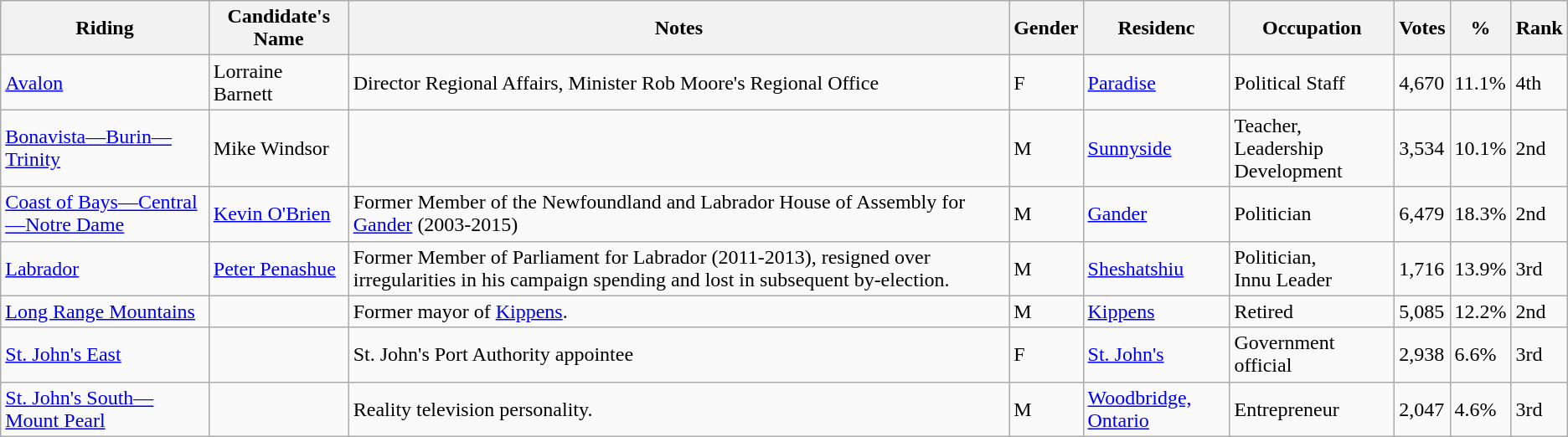<table class="wikitable sortable">
<tr>
<th>Riding<br></th>
<th>Candidate's Name</th>
<th>Notes</th>
<th>Gender</th>
<th>Residenc</th>
<th>Occupation</th>
<th>Votes</th>
<th>%</th>
<th>Rank</th>
</tr>
<tr>
<td><a href='#'>Avalon</a></td>
<td>Lorraine Barnett</td>
<td>Director Regional Affairs, Minister Rob Moore's Regional Office</td>
<td>F</td>
<td><a href='#'>Paradise</a></td>
<td>Political Staff</td>
<td>4,670</td>
<td>11.1%</td>
<td>4th</td>
</tr>
<tr>
<td><a href='#'>Bonavista—Burin—Trinity</a></td>
<td>Mike Windsor</td>
<td></td>
<td>M</td>
<td><a href='#'>Sunnyside</a></td>
<td>Teacher,<br>Leadership Development</td>
<td>3,534</td>
<td>10.1%</td>
<td>2nd</td>
</tr>
<tr>
<td><a href='#'>Coast of Bays—Central—Notre Dame</a></td>
<td><a href='#'>Kevin O'Brien</a></td>
<td>Former Member of the Newfoundland and Labrador House of Assembly for  <a href='#'>Gander</a> (2003-2015)</td>
<td>M</td>
<td><a href='#'>Gander</a></td>
<td>Politician</td>
<td>6,479</td>
<td>18.3%</td>
<td>2nd</td>
</tr>
<tr>
<td><a href='#'>Labrador</a></td>
<td><a href='#'>Peter Penashue</a></td>
<td>Former Member of Parliament for Labrador (2011-2013), resigned over irregularities in his campaign spending and lost in subsequent by-election.</td>
<td>M</td>
<td><a href='#'>Sheshatshiu</a></td>
<td>Politician,<br>Innu Leader</td>
<td>1,716</td>
<td>13.9%</td>
<td>3rd</td>
</tr>
<tr>
<td><a href='#'>Long Range Mountains</a></td>
<td></td>
<td>Former mayor of <a href='#'>Kippens</a>.</td>
<td>M</td>
<td><a href='#'>Kippens</a></td>
<td>Retired</td>
<td>5,085</td>
<td>12.2%</td>
<td>2nd</td>
</tr>
<tr>
<td><a href='#'>St. John's East</a></td>
<td></td>
<td>St. John's Port Authority appointee</td>
<td>F</td>
<td><a href='#'>St. John's</a></td>
<td>Government official</td>
<td>2,938</td>
<td>6.6%</td>
<td>3rd</td>
</tr>
<tr>
<td><a href='#'>St. John's South—Mount Pearl</a></td>
<td></td>
<td>Reality television personality.</td>
<td>M</td>
<td><a href='#'>Woodbridge, Ontario</a></td>
<td>Entrepreneur</td>
<td>2,047</td>
<td>4.6%</td>
<td>3rd</td>
</tr>
</table>
